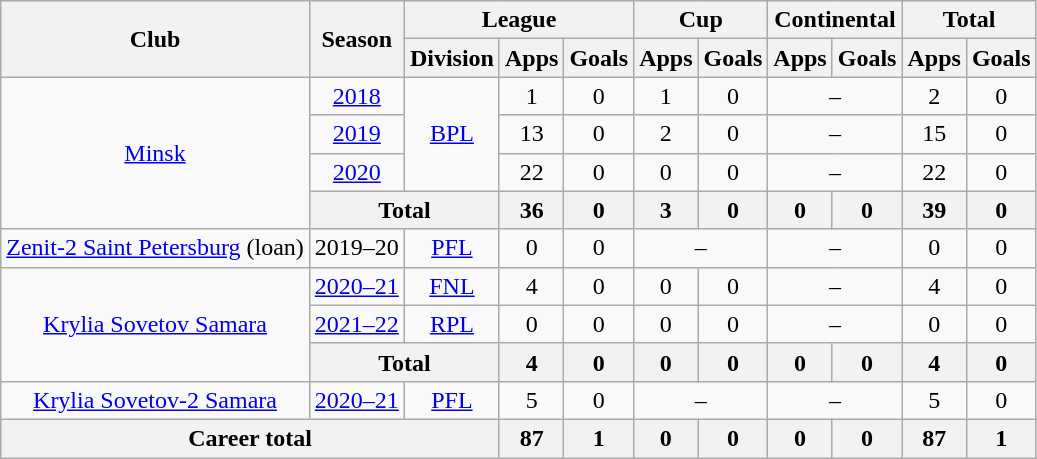<table class="wikitable" style="text-align: center;">
<tr>
<th rowspan=2>Club</th>
<th rowspan=2>Season</th>
<th colspan=3>League</th>
<th colspan=2>Cup</th>
<th colspan=2>Continental</th>
<th colspan=2>Total</th>
</tr>
<tr>
<th>Division</th>
<th>Apps</th>
<th>Goals</th>
<th>Apps</th>
<th>Goals</th>
<th>Apps</th>
<th>Goals</th>
<th>Apps</th>
<th>Goals</th>
</tr>
<tr>
<td rowspan="4"><a href='#'>Minsk</a></td>
<td><a href='#'>2018</a></td>
<td rowspan="3"><a href='#'>BPL</a></td>
<td>1</td>
<td>0</td>
<td>1</td>
<td>0</td>
<td colspan=2>–</td>
<td>2</td>
<td>0</td>
</tr>
<tr>
<td><a href='#'>2019</a></td>
<td>13</td>
<td>0</td>
<td>2</td>
<td>0</td>
<td colspan=2>–</td>
<td>15</td>
<td>0</td>
</tr>
<tr>
<td><a href='#'>2020</a></td>
<td>22</td>
<td>0</td>
<td>0</td>
<td>0</td>
<td colspan=2>–</td>
<td>22</td>
<td>0</td>
</tr>
<tr>
<th colspan=2>Total</th>
<th>36</th>
<th>0</th>
<th>3</th>
<th>0</th>
<th>0</th>
<th>0</th>
<th>39</th>
<th>0</th>
</tr>
<tr>
<td><a href='#'>Zenit-2 Saint Petersburg</a> (loan)</td>
<td>2019–20</td>
<td><a href='#'>PFL</a></td>
<td>0</td>
<td>0</td>
<td colspan=2>–</td>
<td colspan=2>–</td>
<td>0</td>
<td>0</td>
</tr>
<tr>
<td rowspan="3"><a href='#'>Krylia Sovetov Samara</a></td>
<td><a href='#'>2020–21</a></td>
<td><a href='#'>FNL</a></td>
<td>4</td>
<td>0</td>
<td>0</td>
<td>0</td>
<td colspan=2>–</td>
<td>4</td>
<td>0</td>
</tr>
<tr>
<td><a href='#'>2021–22</a></td>
<td><a href='#'>RPL</a></td>
<td>0</td>
<td>0</td>
<td>0</td>
<td>0</td>
<td colspan=2>–</td>
<td>0</td>
<td>0</td>
</tr>
<tr>
<th colspan=2>Total</th>
<th>4</th>
<th>0</th>
<th>0</th>
<th>0</th>
<th>0</th>
<th>0</th>
<th>4</th>
<th>0</th>
</tr>
<tr>
<td><a href='#'>Krylia Sovetov-2 Samara</a></td>
<td><a href='#'>2020–21</a></td>
<td><a href='#'>PFL</a></td>
<td>5</td>
<td>0</td>
<td colspan=2>–</td>
<td colspan=2>–</td>
<td>5</td>
<td>0</td>
</tr>
<tr>
<th colspan=3>Career total</th>
<th>87</th>
<th>1</th>
<th>0</th>
<th>0</th>
<th>0</th>
<th>0</th>
<th>87</th>
<th>1</th>
</tr>
</table>
